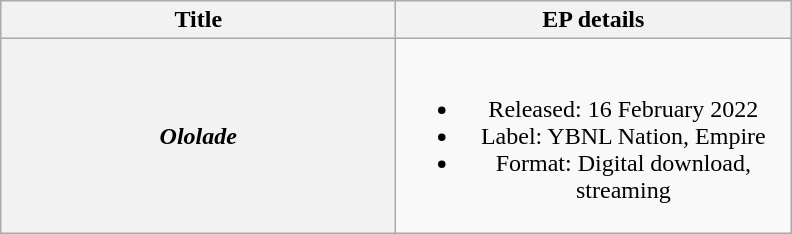<table class="wikitable plainrowheaders" style="text-align: center;">
<tr>
<th scope="col" style="width:16em;">Title</th>
<th scope="col" style="width:16em;">EP details</th>
</tr>
<tr>
<th scope="row"><em>Ololade</em></th>
<td><br><ul><li>Released: 16 February 2022</li><li>Label: YBNL Nation, Empire</li><li>Format: Digital download, streaming</li></ul></td>
</tr>
</table>
